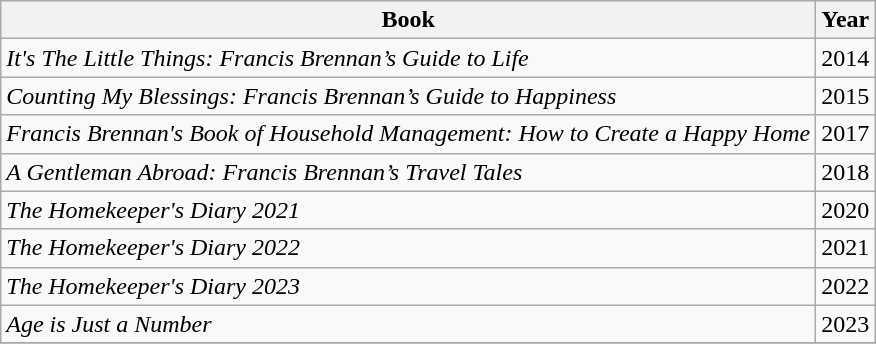<table class=wikitable>
<tr>
<th>Book</th>
<th>Year</th>
</tr>
<tr>
<td><em>It's The Little Things: Francis Brennan’s Guide to Life</em></td>
<td>2014</td>
</tr>
<tr>
<td><em>Counting My Blessings: Francis Brennan’s Guide to Happiness</em></td>
<td>2015</td>
</tr>
<tr>
<td><em>Francis Brennan's Book of Household Management: How to Create a Happy Home</em></td>
<td>2017</td>
</tr>
<tr>
<td><em>A Gentleman Abroad: Francis Brennan’s Travel Tales</em></td>
<td>2018</td>
</tr>
<tr>
<td><em>The Homekeeper's Diary 2021</em></td>
<td>2020</td>
</tr>
<tr>
<td><em>The Homekeeper's Diary 2022</em></td>
<td>2021</td>
</tr>
<tr>
<td><em>The Homekeeper's Diary 2023</em></td>
<td>2022</td>
</tr>
<tr>
<td><em>Age is Just a Number</em></td>
<td>2023</td>
</tr>
<tr>
</tr>
</table>
